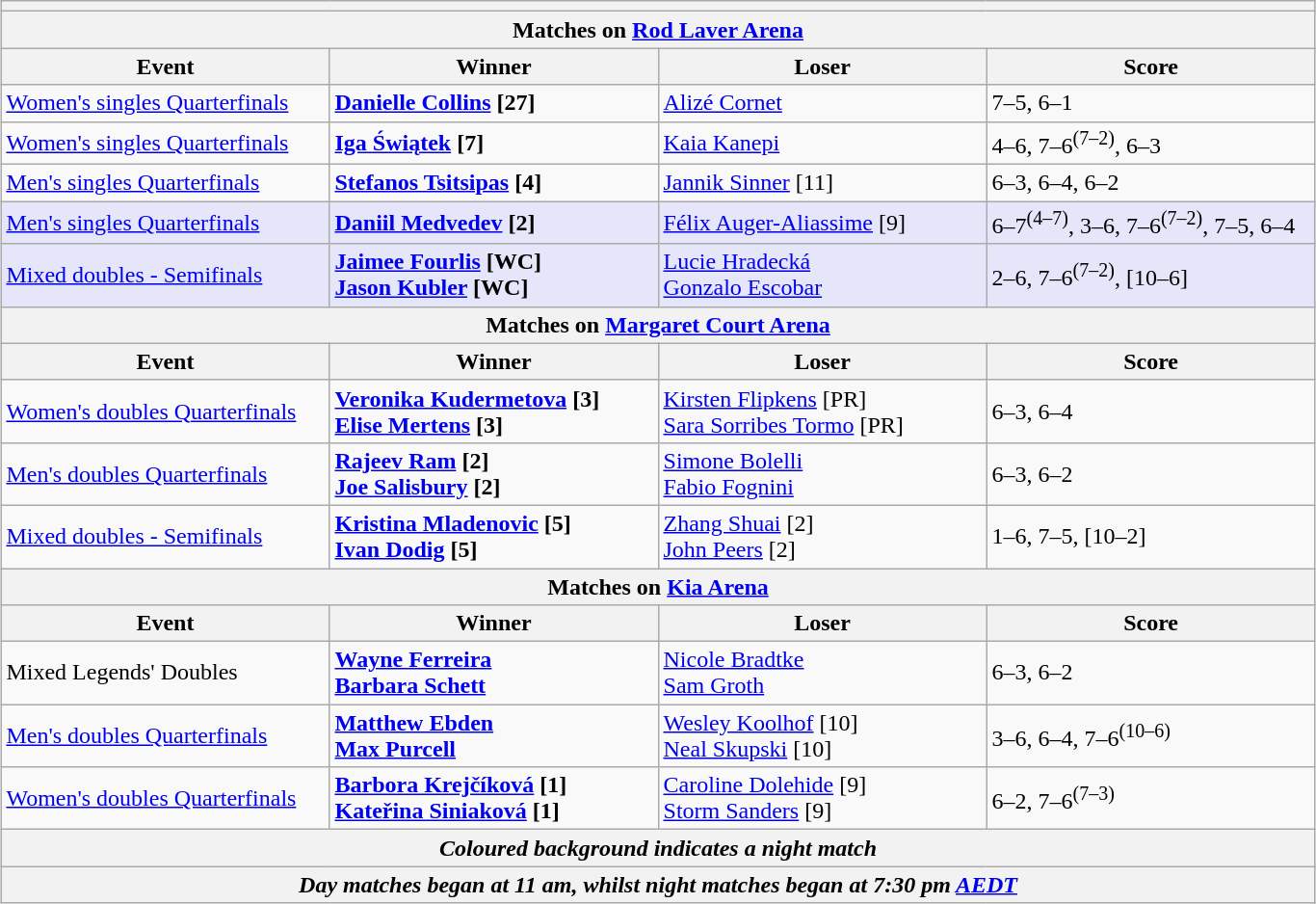<table class="wikitable collapsible uncollapsed" style="margin:auto;">
<tr>
<th colspan=4></th>
</tr>
<tr>
<th colspan=4><strong>Matches on <a href='#'>Rod Laver Arena</a></strong></th>
</tr>
<tr>
<th style="width:220px;">Event</th>
<th style="width:220px;">Winner</th>
<th style="width:220px;">Loser</th>
<th style="width:220px;">Score</th>
</tr>
<tr>
<td><a href='#'>Women's singles Quarterfinals</a></td>
<td><strong> <a href='#'>Danielle Collins</a> [27]</strong></td>
<td> <a href='#'>Alizé Cornet</a></td>
<td>7–5, 6–1</td>
</tr>
<tr>
<td><a href='#'>Women's singles Quarterfinals</a></td>
<td><strong> <a href='#'>Iga Świątek</a> [7]</strong></td>
<td> <a href='#'>Kaia Kanepi</a></td>
<td>4–6, 7–6<sup>(7–2)</sup>, 6–3</td>
</tr>
<tr>
<td><a href='#'>Men's singles Quarterfinals</a></td>
<td><strong> <a href='#'>Stefanos Tsitsipas</a> [4]</strong></td>
<td> <a href='#'>Jannik Sinner</a> [11]</td>
<td>6–3, 6–4, 6–2</td>
</tr>
<tr bgcolor=lavender>
<td><a href='#'>Men's singles Quarterfinals</a></td>
<td><strong> <a href='#'>Daniil Medvedev</a> [2]</strong></td>
<td> <a href='#'>Félix Auger-Aliassime</a> [9]</td>
<td>6–7<sup>(4–7)</sup>, 3–6, 7–6<sup>(7–2)</sup>, 7–5, 6–4</td>
</tr>
<tr bgcolor=lavender>
<td><a href='#'>Mixed doubles - Semifinals</a></td>
<td><strong> <a href='#'>Jaimee Fourlis</a> [WC]<br>  <a href='#'>Jason Kubler</a> [WC]</strong></td>
<td> <a href='#'>Lucie Hradecká</a> <br>  <a href='#'>Gonzalo Escobar</a></td>
<td>2–6, 7–6<sup>(7–2)</sup>, [10–6]</td>
</tr>
<tr>
<th colspan=4><strong>Matches on <a href='#'>Margaret Court Arena</a></strong></th>
</tr>
<tr>
<th style="width:220px;">Event</th>
<th style="width:220px;">Winner</th>
<th style="width:220px;">Loser</th>
<th style="width:220px;">Score</th>
</tr>
<tr>
<td><a href='#'>Women's doubles Quarterfinals</a></td>
<td><strong> <a href='#'>Veronika Kudermetova</a> [3]</strong><br><strong> <a href='#'>Elise Mertens</a> [3]</strong></td>
<td> <a href='#'>Kirsten Flipkens</a> [PR]<br> <a href='#'>Sara Sorribes Tormo</a> [PR]</td>
<td>6–3, 6–4</td>
</tr>
<tr>
<td><a href='#'>Men's doubles Quarterfinals</a></td>
<td><strong> <a href='#'>Rajeev Ram</a> [2]</strong><br><strong> <a href='#'>Joe Salisbury</a> [2]</strong></td>
<td> <a href='#'>Simone Bolelli</a><br> <a href='#'>Fabio Fognini</a></td>
<td>6–3, 6–2</td>
</tr>
<tr>
<td><a href='#'>Mixed doubles - Semifinals</a></td>
<td><strong> <a href='#'>Kristina Mladenovic</a> [5]</strong><br><strong> <a href='#'>Ivan Dodig</a> [5]</strong></td>
<td> <a href='#'>Zhang Shuai</a> [2]<br> <a href='#'>John Peers</a> [2]</td>
<td>1–6, 7–5, [10–2]</td>
</tr>
<tr>
<th colspan=4><strong>Matches on <a href='#'>Kia Arena</a></strong></th>
</tr>
<tr>
<th style="width:220px;">Event</th>
<th style="width:220px;">Winner</th>
<th style="width:220px;">Loser</th>
<th style="width:220px;">Score</th>
</tr>
<tr>
<td>Mixed Legends' Doubles</td>
<td><strong> <a href='#'>Wayne Ferreira</a></strong><br><strong> <a href='#'>Barbara Schett</a></strong></td>
<td> <a href='#'>Nicole Bradtke</a><br> <a href='#'>Sam Groth</a></td>
<td>6–3, 6–2</td>
</tr>
<tr>
<td><a href='#'>Men's doubles Quarterfinals</a></td>
<td><strong> <a href='#'>Matthew Ebden</a> <br>  <a href='#'>Max Purcell</a></strong></td>
<td> <a href='#'>Wesley Koolhof</a> [10]<br>  <a href='#'>Neal Skupski</a> [10]</td>
<td>3–6, 6–4, 7–6<sup>(10–6)</sup></td>
</tr>
<tr>
<td><a href='#'>Women's doubles Quarterfinals</a></td>
<td><strong> <a href='#'>Barbora Krejčíková</a> [1]</strong><br><strong> <a href='#'>Kateřina Siniaková</a> [1]</strong></td>
<td> <a href='#'>Caroline Dolehide</a> [9]<br> <a href='#'>Storm Sanders</a> [9]</td>
<td>6–2, 7–6<sup>(7–3)</sup></td>
</tr>
<tr>
<th colspan=4><em>Coloured background indicates a night match</em></th>
</tr>
<tr>
<th colspan=4><em>Day matches began at 11 am, whilst night matches began at 7:30 pm <a href='#'>AEDT</a></em></th>
</tr>
</table>
